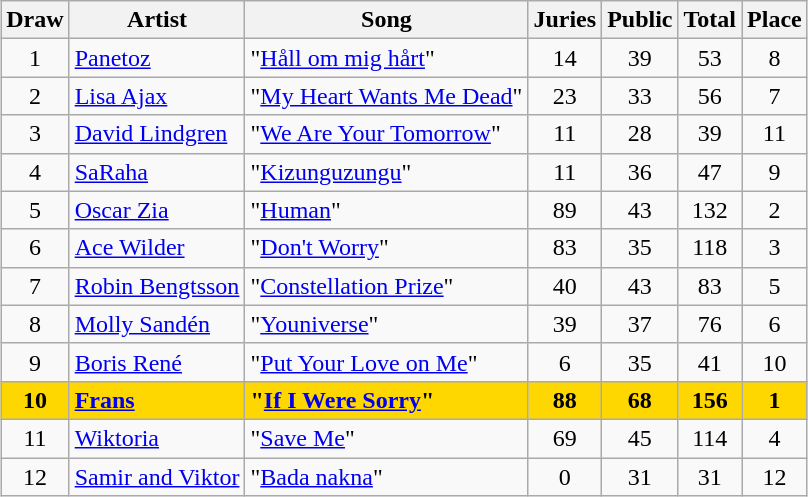<table class="sortable wikitable" style="margin: 1em auto 1em auto; text-align:center;">
<tr>
<th>Draw</th>
<th>Artist</th>
<th>Song</th>
<th>Juries</th>
<th>Public</th>
<th>Total</th>
<th>Place</th>
</tr>
<tr>
<td>1</td>
<td align="left"><a href='#'>Panetoz</a></td>
<td align="left">"<a href='#'>Håll om mig hårt</a>"</td>
<td>14</td>
<td>39</td>
<td>53</td>
<td>8</td>
</tr>
<tr>
<td>2</td>
<td align="left"><a href='#'>Lisa Ajax</a></td>
<td align="left">"<a href='#'>My Heart Wants Me Dead</a>"</td>
<td>23</td>
<td>33</td>
<td>56</td>
<td>7</td>
</tr>
<tr>
<td>3</td>
<td align="left"><a href='#'>David Lindgren</a></td>
<td align="left">"<a href='#'>We Are Your Tomorrow</a>"</td>
<td>11</td>
<td>28</td>
<td>39</td>
<td>11</td>
</tr>
<tr>
<td>4</td>
<td align="left"><a href='#'>SaRaha</a></td>
<td align="left">"<a href='#'>Kizunguzungu</a>"</td>
<td>11</td>
<td>36</td>
<td>47</td>
<td>9</td>
</tr>
<tr>
<td>5</td>
<td align="left"><a href='#'>Oscar Zia</a></td>
<td align="left">"<a href='#'>Human</a>"</td>
<td>89</td>
<td>43</td>
<td>132</td>
<td>2</td>
</tr>
<tr>
<td>6</td>
<td align="left"><a href='#'>Ace Wilder</a></td>
<td align="left">"<a href='#'>Don't Worry</a>"</td>
<td>83</td>
<td>35</td>
<td>118</td>
<td>3</td>
</tr>
<tr>
<td>7</td>
<td align="left"><a href='#'>Robin Bengtsson</a></td>
<td align="left">"<a href='#'>Constellation Prize</a>"</td>
<td>40</td>
<td>43</td>
<td>83</td>
<td>5</td>
</tr>
<tr>
<td>8</td>
<td align="left"><a href='#'>Molly Sandén</a></td>
<td align="left">"<a href='#'>Youniverse</a>"</td>
<td>39</td>
<td>37</td>
<td>76</td>
<td>6</td>
</tr>
<tr>
<td>9</td>
<td align="left"><a href='#'>Boris René</a></td>
<td align="left">"<a href='#'>Put Your Love on Me</a>"</td>
<td>6</td>
<td>35</td>
<td>41</td>
<td>10</td>
</tr>
<tr style="font-weight:bold; background:gold;">
<td>10</td>
<td align="left"><a href='#'>Frans</a></td>
<td align="left">"<a href='#'>If I Were Sorry</a>"</td>
<td>88</td>
<td>68</td>
<td>156</td>
<td>1</td>
</tr>
<tr>
<td>11</td>
<td align="left"><a href='#'>Wiktoria</a></td>
<td align="left">"<a href='#'>Save Me</a>"</td>
<td>69</td>
<td>45</td>
<td>114</td>
<td>4</td>
</tr>
<tr>
<td>12</td>
<td align="left"><a href='#'>Samir and Viktor</a></td>
<td align="left">"<a href='#'>Bada nakna</a>"</td>
<td>0</td>
<td>31</td>
<td>31</td>
<td>12</td>
</tr>
</table>
